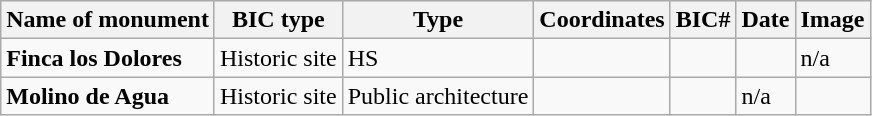<table class="wikitable">
<tr>
<th>Name of monument</th>
<th>BIC type</th>
<th>Type</th>
<th>Coordinates</th>
<th>BIC#</th>
<th>Date</th>
<th>Image</th>
</tr>
<tr>
<td><strong>Finca los Dolores</strong></td>
<td>Historic site</td>
<td>HS</td>
<td></td>
<td></td>
<td></td>
<td>n/a</td>
</tr>
<tr>
<td><strong>Molino de Agua</strong></td>
<td>Historic site</td>
<td>Public architecture</td>
<td></td>
<td></td>
<td>n/a</td>
</tr>
</table>
